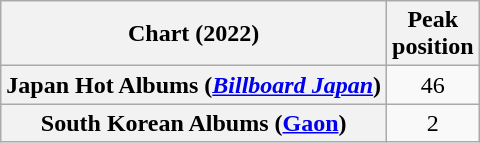<table class="wikitable sortable plainrowheaders" style="text-align:center">
<tr>
<th scope="col">Chart (2022)</th>
<th scope="col">Peak<br>position</th>
</tr>
<tr>
<th scope="row">Japan Hot Albums (<em><a href='#'>Billboard Japan</a></em>)</th>
<td>46</td>
</tr>
<tr>
<th scope="row">South Korean Albums (<a href='#'>Gaon</a>)</th>
<td>2</td>
</tr>
</table>
